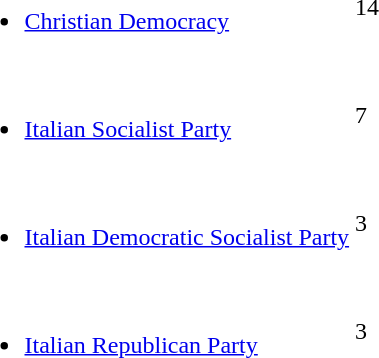<table>
<tr>
<td><br><ul><li><a href='#'>Christian Democracy</a></li></ul></td>
<td><div>14</div></td>
</tr>
<tr>
<td><br><ul><li><a href='#'>Italian Socialist Party</a></li></ul></td>
<td><div>7</div></td>
</tr>
<tr>
<td><br><ul><li><a href='#'>Italian Democratic Socialist Party</a></li></ul></td>
<td><div>3</div></td>
</tr>
<tr>
<td><br><ul><li><a href='#'>Italian Republican Party</a></li></ul></td>
<td><div>3</div></td>
</tr>
</table>
